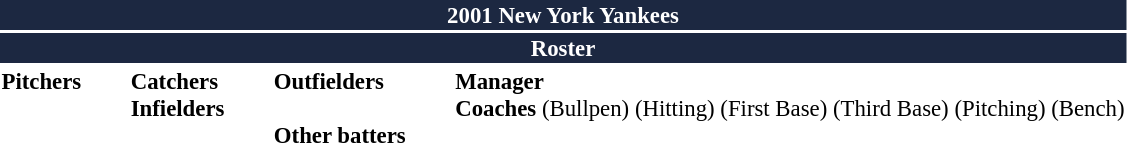<table class="toccolours" style="font-size: 95%;">
<tr>
<th colspan="10" style="background:#1c2841; color:white; text-align:center;">2001 New York Yankees</th>
</tr>
<tr>
<td colspan="10" style="background:#1c2841; color:white; text-align:center;"><strong>Roster</strong></td>
</tr>
<tr>
<td valign="top"><strong>Pitchers</strong><br>


















</td>
<td style="width:25px;"></td>
<td valign="top"><strong>Catchers</strong><br>



<strong>Infielders</strong>








</td>
<td style="width:25px;"></td>
<td valign="top"><strong>Outfielders</strong><br>








<br>

<strong>Other batters</strong>

</td>
<td style="width:25px;"></td>
<td valign="top"><strong>Manager</strong><br>
<strong>Coaches</strong>
 (Bullpen)
 (Hitting)
 (First Base)
 (Third Base)
 (Pitching)
 (Bench)</td>
</tr>
</table>
